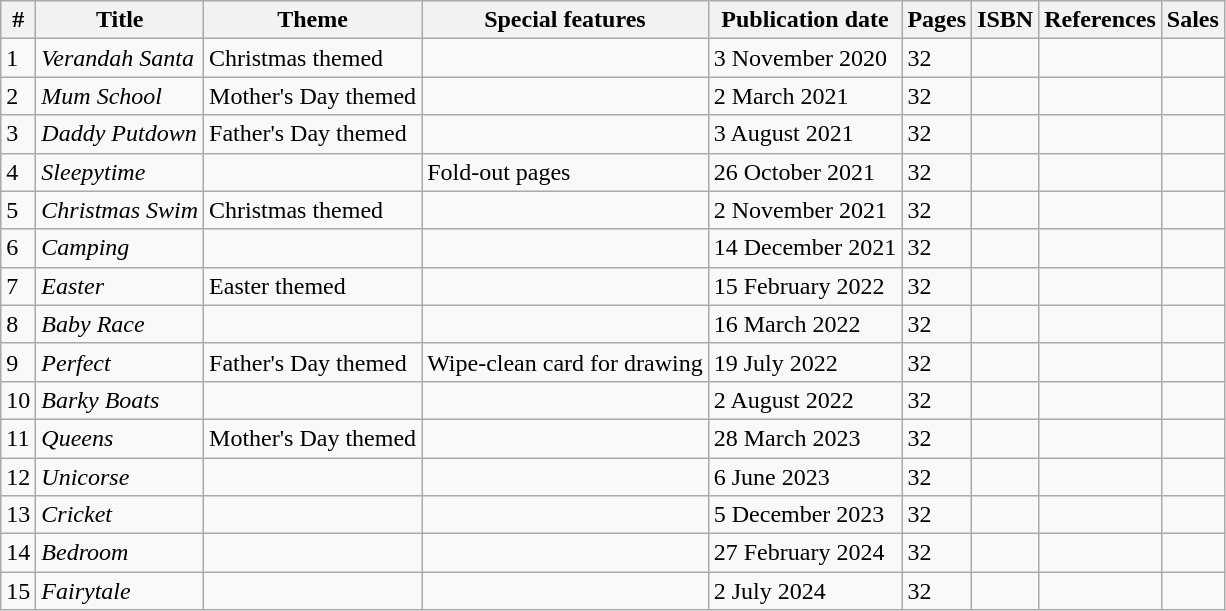<table class="wikitable">
<tr>
<th>#</th>
<th>Title</th>
<th>Theme</th>
<th>Special features</th>
<th>Publication date</th>
<th>Pages</th>
<th>ISBN</th>
<th>References</th>
<th>Sales</th>
</tr>
<tr>
<td>1</td>
<td><em>Verandah Santa</em></td>
<td>Christmas themed</td>
<td></td>
<td>3 November 2020</td>
<td>32</td>
<td></td>
<td></td>
<td></td>
</tr>
<tr>
<td>2</td>
<td><em>Mum School</em></td>
<td>Mother's Day themed</td>
<td></td>
<td>2 March 2021</td>
<td>32</td>
<td></td>
<td></td>
<td></td>
</tr>
<tr>
<td>3</td>
<td><em>Daddy Putdown</em></td>
<td>Father's Day themed</td>
<td></td>
<td>3 August 2021</td>
<td>32</td>
<td></td>
<td></td>
<td></td>
</tr>
<tr>
<td>4</td>
<td><em>Sleepytime</em></td>
<td></td>
<td>Fold-out pages</td>
<td>26 October 2021</td>
<td>32</td>
<td></td>
<td></td>
<td></td>
</tr>
<tr>
<td>5</td>
<td><em>Christmas Swim</em></td>
<td>Christmas themed</td>
<td></td>
<td>2 November 2021</td>
<td>32</td>
<td></td>
<td></td>
<td></td>
</tr>
<tr>
<td>6</td>
<td><em>Camping</em></td>
<td></td>
<td></td>
<td>14 December 2021</td>
<td>32</td>
<td></td>
<td></td>
<td></td>
</tr>
<tr>
<td>7</td>
<td><em>Easter</em></td>
<td>Easter themed</td>
<td></td>
<td>15 February 2022</td>
<td>32</td>
<td></td>
<td></td>
<td></td>
</tr>
<tr>
<td>8</td>
<td><em>Baby Race</em></td>
<td></td>
<td></td>
<td>16 March 2022</td>
<td>32</td>
<td></td>
<td></td>
<td></td>
</tr>
<tr>
<td>9</td>
<td><em>Perfect</em></td>
<td>Father's Day themed</td>
<td>Wipe-clean card for drawing</td>
<td>19 July 2022</td>
<td>32</td>
<td></td>
<td></td>
<td></td>
</tr>
<tr>
<td>10</td>
<td><em>Barky Boats</em></td>
<td></td>
<td></td>
<td>2 August 2022</td>
<td>32</td>
<td></td>
<td></td>
<td></td>
</tr>
<tr>
<td>11</td>
<td><em>Queens</em></td>
<td>Mother's Day themed</td>
<td></td>
<td>28 March 2023</td>
<td>32</td>
<td></td>
<td></td>
<td></td>
</tr>
<tr>
<td>12</td>
<td><em>Unicorse</em></td>
<td></td>
<td></td>
<td>6 June 2023</td>
<td>32</td>
<td></td>
<td></td>
<td></td>
</tr>
<tr>
<td>13</td>
<td><em>Cricket</em></td>
<td></td>
<td></td>
<td>5 December 2023</td>
<td>32</td>
<td></td>
<td></td>
<td></td>
</tr>
<tr>
<td>14</td>
<td><em>Bedroom</em></td>
<td></td>
<td></td>
<td>27 February 2024</td>
<td>32</td>
<td></td>
<td></td>
<td></td>
</tr>
<tr>
<td>15</td>
<td><em>Fairytale</em></td>
<td></td>
<td></td>
<td>2 July 2024</td>
<td>32</td>
<td></td>
<td></td>
<td></td>
</tr>
</table>
